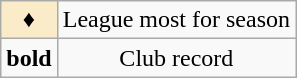<table class="wikitable" style="text-align:center">
<tr>
<td style=background:#FAECC8;">♦</td>
<td>League most for season</td>
</tr>
<tr>
<td><strong>bold</strong></td>
<td>Club record</td>
</tr>
</table>
